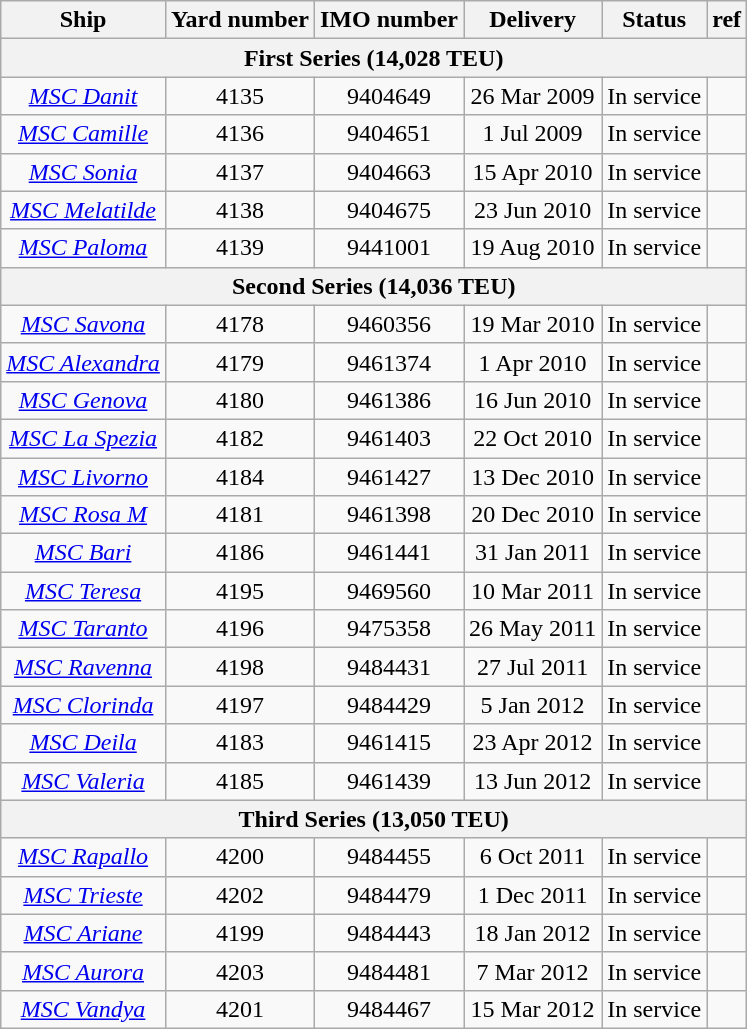<table class="wikitable" style="text-align:center">
<tr>
<th>Ship</th>
<th>Yard number</th>
<th>IMO number</th>
<th>Delivery</th>
<th>Status</th>
<th>ref</th>
</tr>
<tr>
<th colspan="6">First Series (14,028 TEU)</th>
</tr>
<tr>
<td><em><a href='#'>MSC Danit</a></em></td>
<td>4135</td>
<td>9404649</td>
<td>26 Mar 2009</td>
<td>In service</td>
<td></td>
</tr>
<tr>
<td><em><a href='#'>MSC Camille</a></em></td>
<td>4136</td>
<td>9404651</td>
<td>1 Jul 2009</td>
<td>In service</td>
<td></td>
</tr>
<tr>
<td><em><a href='#'>MSC Sonia</a></em></td>
<td>4137</td>
<td>9404663</td>
<td>15 Apr 2010</td>
<td>In service</td>
<td></td>
</tr>
<tr>
<td><em><a href='#'>MSC Melatilde</a></em></td>
<td>4138</td>
<td>9404675</td>
<td>23 Jun 2010</td>
<td>In service</td>
<td></td>
</tr>
<tr>
<td><em><a href='#'>MSC Paloma</a></em></td>
<td>4139</td>
<td>9441001</td>
<td>19 Aug 2010</td>
<td>In service</td>
<td></td>
</tr>
<tr>
<th colspan="6">Second Series (14,036 TEU)</th>
</tr>
<tr>
<td><em><a href='#'>MSC Savona</a></em></td>
<td>4178</td>
<td>9460356</td>
<td>19 Mar 2010</td>
<td>In service</td>
<td></td>
</tr>
<tr>
<td><em><a href='#'>MSC Alexandra</a></em></td>
<td>4179</td>
<td>9461374</td>
<td>1 Apr 2010</td>
<td>In service</td>
<td></td>
</tr>
<tr>
<td><em><a href='#'>MSC Genova</a></em></td>
<td>4180</td>
<td>9461386</td>
<td>16 Jun 2010</td>
<td>In service</td>
<td></td>
</tr>
<tr>
<td><em><a href='#'>MSC La Spezia</a></em></td>
<td>4182</td>
<td>9461403</td>
<td>22 Oct 2010</td>
<td>In service</td>
<td></td>
</tr>
<tr>
<td><em><a href='#'>MSC Livorno</a></em></td>
<td>4184</td>
<td>9461427</td>
<td>13 Dec 2010</td>
<td>In service</td>
<td></td>
</tr>
<tr>
<td><em><a href='#'>MSC Rosa M</a></em></td>
<td>4181</td>
<td>9461398</td>
<td>20 Dec 2010</td>
<td>In service</td>
<td></td>
</tr>
<tr>
<td><em><a href='#'>MSC Bari</a></em></td>
<td>4186</td>
<td>9461441</td>
<td>31 Jan 2011</td>
<td>In service</td>
<td></td>
</tr>
<tr>
<td><em><a href='#'>MSC Teresa</a></em></td>
<td>4195</td>
<td>9469560</td>
<td>10 Mar 2011</td>
<td>In service</td>
<td></td>
</tr>
<tr>
<td><em><a href='#'>MSC Taranto</a></em></td>
<td>4196</td>
<td>9475358</td>
<td>26 May 2011</td>
<td>In service</td>
<td></td>
</tr>
<tr>
<td><em><a href='#'>MSC Ravenna</a></em></td>
<td>4198</td>
<td>9484431</td>
<td>27 Jul 2011</td>
<td>In service</td>
<td></td>
</tr>
<tr>
<td><em><a href='#'>MSC Clorinda</a></em></td>
<td>4197</td>
<td>9484429</td>
<td>5 Jan 2012</td>
<td>In service</td>
<td></td>
</tr>
<tr>
<td><em><a href='#'>MSC Deila</a></em></td>
<td>4183</td>
<td>9461415</td>
<td>23 Apr 2012</td>
<td>In service</td>
<td></td>
</tr>
<tr>
<td><em><a href='#'>MSC Valeria</a></em></td>
<td>4185</td>
<td>9461439</td>
<td>13 Jun 2012</td>
<td>In service</td>
<td></td>
</tr>
<tr>
<th colspan="6">Third Series (13,050 TEU)</th>
</tr>
<tr>
<td><em><a href='#'>MSC Rapallo</a></em></td>
<td>4200</td>
<td>9484455</td>
<td>6 Oct 2011</td>
<td>In service</td>
<td></td>
</tr>
<tr>
<td><em><a href='#'>MSC Trieste</a></em></td>
<td>4202</td>
<td>9484479</td>
<td>1 Dec 2011</td>
<td>In service</td>
<td></td>
</tr>
<tr>
<td><em><a href='#'>MSC Ariane</a></em></td>
<td>4199</td>
<td>9484443</td>
<td>18 Jan 2012</td>
<td>In service</td>
<td></td>
</tr>
<tr>
<td><em><a href='#'>MSC Aurora</a></em></td>
<td>4203</td>
<td>9484481</td>
<td>7 Mar 2012</td>
<td>In service</td>
<td></td>
</tr>
<tr>
<td><em><a href='#'>MSC Vandya</a></em></td>
<td>4201</td>
<td>9484467</td>
<td>15 Mar 2012</td>
<td>In service</td>
<td></td>
</tr>
</table>
